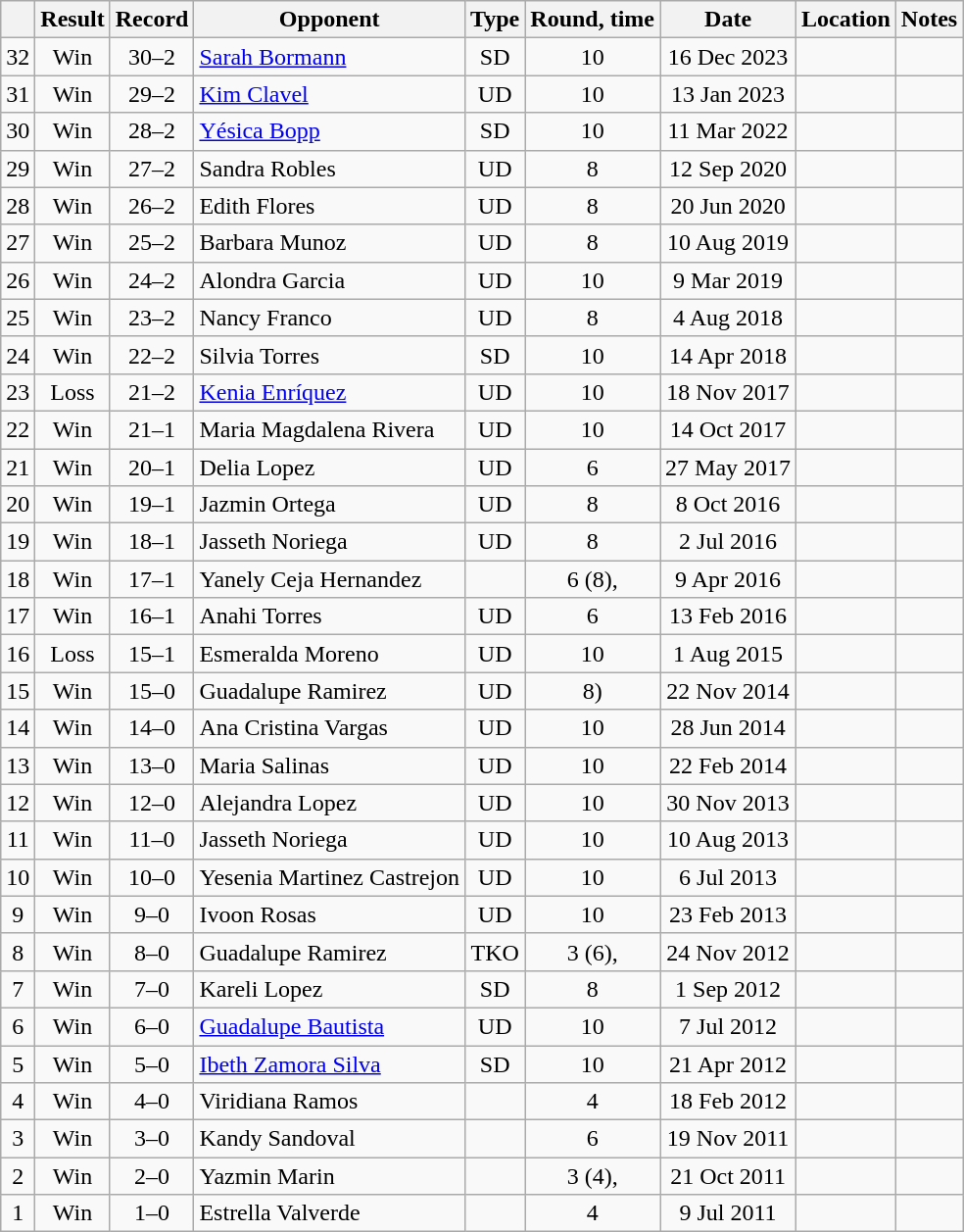<table class=wikitable style=text-align:center>
<tr>
<th></th>
<th>Result</th>
<th>Record</th>
<th>Opponent</th>
<th>Type</th>
<th>Round, time</th>
<th>Date</th>
<th>Location</th>
<th>Notes</th>
</tr>
<tr>
<td>32</td>
<td>Win</td>
<td>30–2</td>
<td align=left><a href='#'>Sarah Bormann</a></td>
<td>SD</td>
<td>10</td>
<td>16 Dec 2023</td>
<td align=left></td>
<td align=left></td>
</tr>
<tr>
<td>31</td>
<td>Win</td>
<td>29–2</td>
<td align=left><a href='#'>Kim Clavel</a></td>
<td>UD</td>
<td>10</td>
<td>13 Jan 2023</td>
<td align=left></td>
<td align=left></td>
</tr>
<tr>
<td>30</td>
<td>Win</td>
<td>28–2</td>
<td align=left><a href='#'>Yésica Bopp</a></td>
<td>SD</td>
<td>10</td>
<td>11 Mar 2022</td>
<td align=left></td>
<td align=left></td>
</tr>
<tr>
<td>29</td>
<td>Win</td>
<td>27–2</td>
<td align=left>Sandra Robles</td>
<td>UD</td>
<td>8</td>
<td>12 Sep 2020</td>
<td align=left></td>
<td align=left></td>
</tr>
<tr>
<td>28</td>
<td>Win</td>
<td>26–2</td>
<td align=left>Edith Flores</td>
<td>UD</td>
<td>8</td>
<td>20 Jun 2020</td>
<td align=left></td>
<td align=left></td>
</tr>
<tr>
<td>27</td>
<td>Win</td>
<td>25–2</td>
<td align=left>Barbara Munoz</td>
<td>UD</td>
<td>8</td>
<td>10 Aug 2019</td>
<td align=left></td>
<td align=left></td>
</tr>
<tr>
<td>26</td>
<td>Win</td>
<td>24–2</td>
<td align=left>Alondra Garcia</td>
<td>UD</td>
<td>10</td>
<td>9 Mar 2019</td>
<td align=left></td>
<td align=left></td>
</tr>
<tr>
<td>25</td>
<td>Win</td>
<td>23–2</td>
<td align=left>Nancy Franco</td>
<td>UD</td>
<td>8</td>
<td>4 Aug 2018</td>
<td align=left></td>
<td align=left></td>
</tr>
<tr>
<td>24</td>
<td>Win</td>
<td>22–2</td>
<td align=left>Silvia Torres</td>
<td>SD</td>
<td>10</td>
<td>14 Apr 2018</td>
<td align=left></td>
<td align=left></td>
</tr>
<tr>
<td>23</td>
<td>Loss</td>
<td>21–2</td>
<td align=left><a href='#'>Kenia Enríquez</a></td>
<td>UD</td>
<td>10</td>
<td>18 Nov 2017</td>
<td align=left></td>
<td align=left></td>
</tr>
<tr>
<td>22</td>
<td>Win</td>
<td>21–1</td>
<td align=left>Maria Magdalena Rivera</td>
<td>UD</td>
<td>10</td>
<td>14 Oct 2017</td>
<td align=left></td>
<td align=left></td>
</tr>
<tr>
<td>21</td>
<td>Win</td>
<td>20–1</td>
<td align=left>Delia Lopez</td>
<td>UD</td>
<td>6</td>
<td>27 May 2017</td>
<td align=left></td>
<td align=left></td>
</tr>
<tr>
<td>20</td>
<td>Win</td>
<td>19–1</td>
<td align=left>Jazmin Ortega</td>
<td>UD</td>
<td>8</td>
<td>8 Oct 2016</td>
<td align=left></td>
<td align=left></td>
</tr>
<tr>
<td>19</td>
<td>Win</td>
<td>18–1</td>
<td align=left>Jasseth Noriega</td>
<td>UD</td>
<td>8</td>
<td>2 Jul 2016</td>
<td align=left></td>
<td align=left></td>
</tr>
<tr>
<td>18</td>
<td>Win</td>
<td>17–1</td>
<td align=left>Yanely Ceja Hernandez</td>
<td></td>
<td>6 (8), </td>
<td>9 Apr 2016</td>
<td align=left></td>
<td align=left></td>
</tr>
<tr>
<td>17</td>
<td>Win</td>
<td>16–1</td>
<td align=left>Anahi Torres</td>
<td>UD</td>
<td>6</td>
<td>13 Feb 2016</td>
<td align=left></td>
<td align=left></td>
</tr>
<tr>
<td>16</td>
<td>Loss</td>
<td>15–1</td>
<td align=left>Esmeralda Moreno</td>
<td>UD</td>
<td>10</td>
<td>1 Aug 2015</td>
<td align=left></td>
<td align=left></td>
</tr>
<tr>
<td>15</td>
<td>Win</td>
<td>15–0</td>
<td align=left>Guadalupe Ramirez</td>
<td>UD</td>
<td>8)</td>
<td>22 Nov 2014</td>
<td align=left></td>
<td align=left></td>
</tr>
<tr>
<td>14</td>
<td>Win</td>
<td>14–0</td>
<td align=left>Ana Cristina Vargas</td>
<td>UD</td>
<td>10</td>
<td>28 Jun 2014</td>
<td align=left></td>
<td align=left></td>
</tr>
<tr>
<td>13</td>
<td>Win</td>
<td>13–0</td>
<td align=left>Maria Salinas</td>
<td>UD</td>
<td>10</td>
<td>22 Feb 2014</td>
<td align=left></td>
<td align=left></td>
</tr>
<tr>
<td>12</td>
<td>Win</td>
<td>12–0</td>
<td align=left>Alejandra Lopez</td>
<td>UD</td>
<td>10</td>
<td>30 Nov 2013</td>
<td align=left></td>
<td align=left></td>
</tr>
<tr>
<td>11</td>
<td>Win</td>
<td>11–0</td>
<td align=left>Jasseth Noriega</td>
<td>UD</td>
<td>10</td>
<td>10 Aug 2013</td>
<td align=left></td>
<td align=left></td>
</tr>
<tr>
<td>10</td>
<td>Win</td>
<td>10–0</td>
<td align=left>Yesenia Martinez Castrejon</td>
<td>UD</td>
<td>10</td>
<td>6 Jul 2013</td>
<td align=left></td>
<td align=left></td>
</tr>
<tr>
<td>9</td>
<td>Win</td>
<td>9–0</td>
<td align=left>Ivoon Rosas</td>
<td>UD</td>
<td>10</td>
<td>23 Feb 2013</td>
<td align=left></td>
<td align=left></td>
</tr>
<tr>
<td>8</td>
<td>Win</td>
<td>8–0</td>
<td align=left>Guadalupe Ramirez</td>
<td>TKO</td>
<td>3 (6), </td>
<td>24 Nov 2012</td>
<td align=left></td>
<td align=left></td>
</tr>
<tr>
<td>7</td>
<td>Win</td>
<td>7–0</td>
<td align=left>Kareli Lopez</td>
<td>SD</td>
<td>8</td>
<td>1 Sep 2012</td>
<td align=left></td>
<td align=left></td>
</tr>
<tr>
<td>6</td>
<td>Win</td>
<td>6–0</td>
<td align=left><a href='#'>Guadalupe Bautista</a></td>
<td>UD</td>
<td>10</td>
<td>7 Jul 2012</td>
<td align=left></td>
<td align=left></td>
</tr>
<tr>
<td>5</td>
<td>Win</td>
<td>5–0</td>
<td align=left><a href='#'>Ibeth Zamora Silva</a></td>
<td>SD</td>
<td>10</td>
<td>21 Apr 2012</td>
<td align=left></td>
<td align=left></td>
</tr>
<tr>
<td>4</td>
<td>Win</td>
<td>4–0</td>
<td align=left>Viridiana Ramos</td>
<td></td>
<td>4</td>
<td>18 Feb 2012</td>
<td align=left></td>
<td align=left></td>
</tr>
<tr>
<td>3</td>
<td>Win</td>
<td>3–0</td>
<td align=left>Kandy Sandoval</td>
<td></td>
<td>6</td>
<td>19 Nov 2011</td>
<td align=left></td>
<td align=left></td>
</tr>
<tr>
<td>2</td>
<td>Win</td>
<td>2–0</td>
<td align=left>Yazmin Marin</td>
<td></td>
<td>3 (4), </td>
<td>21 Oct 2011</td>
<td align=left></td>
<td align=left></td>
</tr>
<tr>
<td>1</td>
<td>Win</td>
<td>1–0</td>
<td align=left>Estrella Valverde</td>
<td></td>
<td>4</td>
<td>9 Jul 2011</td>
<td align=left></td>
<td align=left></td>
</tr>
</table>
